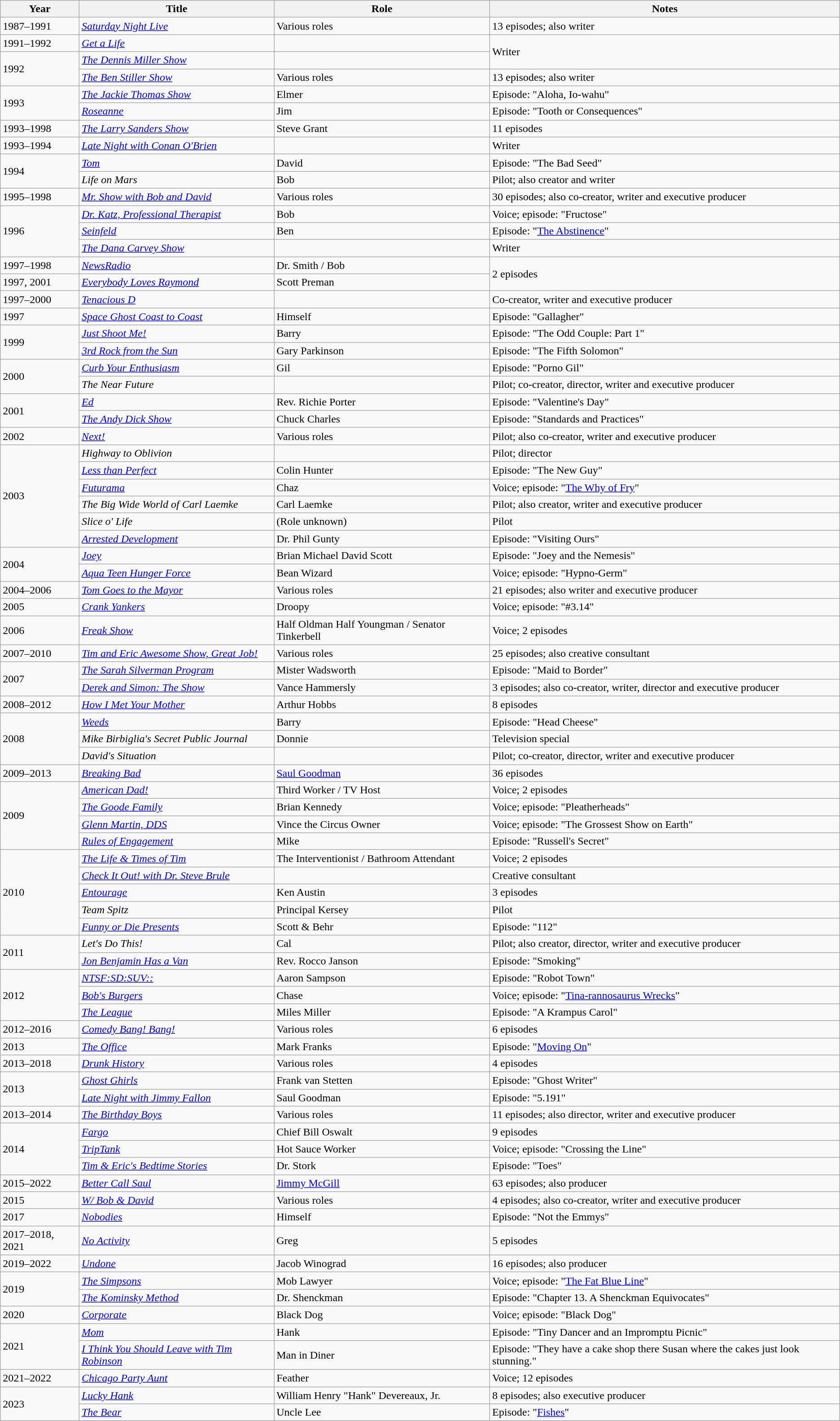<table class="wikitable sortable">
<tr>
<th>Year</th>
<th>Title</th>
<th>Role</th>
<th class="unsortable">Notes</th>
</tr>
<tr>
<td>1987–1991</td>
<td><em><a href='#'>Saturday Night Live</a></em></td>
<td>Various roles</td>
<td>13 episodes; also writer</td>
</tr>
<tr>
<td>1991–1992</td>
<td><em><a href='#'>Get a Life</a></em></td>
<td></td>
<td rowspan="2">Writer</td>
</tr>
<tr>
<td rowspan="2">1992</td>
<td><em><a href='#'>The Dennis Miller Show</a></em></td>
<td></td>
</tr>
<tr>
<td><em><a href='#'>The Ben Stiller Show</a></em></td>
<td>Various roles</td>
<td>13 episodes; also writer</td>
</tr>
<tr>
<td rowspan="2">1993</td>
<td><em><a href='#'>The Jackie Thomas Show</a></em></td>
<td>Elmer</td>
<td>Episode: "Aloha, Io-wahu"</td>
</tr>
<tr>
<td><em><a href='#'>Roseanne</a></em></td>
<td>Jim</td>
<td>Episode: "Tooth or Consequences"</td>
</tr>
<tr>
<td>1993–1998</td>
<td><em><a href='#'>The Larry Sanders Show</a></em></td>
<td>Steve Grant</td>
<td>11 episodes</td>
</tr>
<tr>
<td>1993–1994</td>
<td><em><a href='#'>Late Night with Conan O'Brien</a></em></td>
<td></td>
<td>Writer</td>
</tr>
<tr>
<td rowspan="2">1994</td>
<td><em><a href='#'>Tom</a></em></td>
<td>David</td>
<td>Episode: "The Bad Seed"</td>
</tr>
<tr>
<td><em>Life on Mars</em></td>
<td>Bob</td>
<td>Pilot; also creator and writer</td>
</tr>
<tr>
<td>1995–1998</td>
<td><em><a href='#'>Mr. Show with Bob and David</a></em></td>
<td>Various roles</td>
<td>30 episodes; also co-creator, writer and executive producer</td>
</tr>
<tr>
<td rowspan="3">1996</td>
<td><em><a href='#'>Dr. Katz, Professional Therapist</a></em></td>
<td>Bob</td>
<td>Voice; episode: "Fructose"</td>
</tr>
<tr>
<td><em><a href='#'>Seinfeld</a></em></td>
<td>Ben</td>
<td>Episode: "<a href='#'>The Abstinence</a>"</td>
</tr>
<tr>
<td><em><a href='#'>The Dana Carvey Show</a></em></td>
<td></td>
<td>Writer</td>
</tr>
<tr>
<td>1997–1998</td>
<td><em><a href='#'>NewsRadio</a></em></td>
<td>Dr. Smith / Bob</td>
<td rowspan="2">2 episodes</td>
</tr>
<tr>
<td>1997, 2001</td>
<td><em><a href='#'>Everybody Loves Raymond</a></em></td>
<td>Scott Preman</td>
</tr>
<tr>
<td>1997–2000</td>
<td><em><a href='#'>Tenacious D</a></em></td>
<td></td>
<td>Co-creator, writer and executive producer</td>
</tr>
<tr>
<td>1997</td>
<td><em><a href='#'>Space Ghost Coast to Coast</a></em></td>
<td>Himself</td>
<td>Episode: "Gallagher"</td>
</tr>
<tr>
<td rowspan="2">1999</td>
<td><em><a href='#'>Just Shoot Me!</a></em></td>
<td>Barry</td>
<td>Episode: "The Odd Couple: Part 1"</td>
</tr>
<tr>
<td><em><a href='#'>3rd Rock from the Sun</a></em></td>
<td>Gary Parkinson</td>
<td>Episode: "The Fifth Solomon"</td>
</tr>
<tr>
<td rowspan="2">2000</td>
<td><em><a href='#'>Curb Your Enthusiasm</a></em></td>
<td>Gil</td>
<td>Episode: "Porno Gil"</td>
</tr>
<tr>
<td><em>The Near Future</em></td>
<td></td>
<td>Pilot; co-creator, director, writer and executive producer</td>
</tr>
<tr>
<td rowspan="2">2001</td>
<td><em><a href='#'>Ed</a></em></td>
<td>Rev. Richie Porter</td>
<td>Episode: "Valentine's Day"</td>
</tr>
<tr>
<td><em><a href='#'>The Andy Dick Show</a></em></td>
<td>Chuck Charles</td>
<td>Episode: "Standards and Practices"</td>
</tr>
<tr>
<td>2002</td>
<td><em><a href='#'>Next!</a></em></td>
<td>Various roles</td>
<td>Pilot; also co-creator, writer and executive producer</td>
</tr>
<tr>
<td rowspan="6">2003</td>
<td><em>Highway to Oblivion</em></td>
<td></td>
<td>Pilot; director</td>
</tr>
<tr>
<td><em><a href='#'>Less than Perfect</a></em></td>
<td>Colin Hunter</td>
<td>Episode: "The New Guy"</td>
</tr>
<tr>
<td><em><a href='#'>Futurama</a></em></td>
<td>Chaz</td>
<td>Voice; episode: "<a href='#'>The Why of Fry</a>"</td>
</tr>
<tr>
<td><em>The Big Wide World of Carl Laemke</em></td>
<td>Carl Laemke</td>
<td>Pilot; also creator, writer and executive producer</td>
</tr>
<tr>
<td><em>Slice o' Life</em></td>
<td>(Role unknown)</td>
<td>Pilot</td>
</tr>
<tr>
<td><em><a href='#'>Arrested Development</a></em></td>
<td>Dr. Phil Gunty</td>
<td>Episode: "Visiting Ours"</td>
</tr>
<tr>
<td rowspan="2">2004</td>
<td><em><a href='#'>Joey</a></em></td>
<td>Brian Michael David Scott</td>
<td>Episode: "Joey and the Nemesis"</td>
</tr>
<tr>
<td><em><a href='#'>Aqua Teen Hunger Force</a></em></td>
<td>Bean Wizard</td>
<td>Voice; episode: "Hypno-Germ"</td>
</tr>
<tr>
<td>2004–2006</td>
<td><em><a href='#'>Tom Goes to the Mayor</a></em></td>
<td>Various roles</td>
<td>21 episodes; also writer and executive producer</td>
</tr>
<tr>
<td>2005</td>
<td><em><a href='#'>Crank Yankers</a></em></td>
<td>Droopy</td>
<td>Voice; episode: "#3.14"</td>
</tr>
<tr>
<td>2006</td>
<td><em><a href='#'>Freak Show</a></em></td>
<td>Half Oldman Half Youngman / Senator Tinkerbell</td>
<td>Voice; 2 episodes</td>
</tr>
<tr>
<td>2007–2010</td>
<td><em><a href='#'>Tim and Eric Awesome Show, Great Job!</a></em></td>
<td>Various roles</td>
<td>25 episodes; also creative consultant</td>
</tr>
<tr>
<td rowspan="2">2007</td>
<td><em><a href='#'>The Sarah Silverman Program</a></em></td>
<td>Mister Wadsworth</td>
<td>Episode: "Maid to Border"</td>
</tr>
<tr>
<td><em><a href='#'>Derek and Simon: The Show</a></em></td>
<td>Vance Hammersly</td>
<td>3 episodes; also co-creator, writer, director and executive producer</td>
</tr>
<tr>
<td>2008–2012</td>
<td><em><a href='#'>How I Met Your Mother</a></em></td>
<td>Arthur Hobbs</td>
<td>8 episodes</td>
</tr>
<tr>
<td rowspan="3">2008</td>
<td><em><a href='#'>Weeds</a></em></td>
<td>Barry</td>
<td>Episode: "Head Cheese"</td>
</tr>
<tr>
<td><em>Mike Birbiglia's Secret Public Journal</em></td>
<td>Donnie</td>
<td>Television special</td>
</tr>
<tr>
<td><em>David's Situation</em></td>
<td></td>
<td>Pilot; co-creator, director, writer and executive producer</td>
</tr>
<tr>
<td>2009–2013</td>
<td><em><a href='#'>Breaking Bad</a></em></td>
<td><a href='#'>Saul Goodman</a></td>
<td>36 episodes</td>
</tr>
<tr>
<td rowspan="4">2009</td>
<td><em><a href='#'>American Dad!</a></em></td>
<td>Third Worker / TV Host</td>
<td>Voice; 2 episodes</td>
</tr>
<tr>
<td><em><a href='#'>The Goode Family</a></em></td>
<td>Brian Kennedy</td>
<td>Voice; episode: "Pleatherheads"</td>
</tr>
<tr>
<td><em><a href='#'>Glenn Martin, DDS</a></em></td>
<td>Vince the Circus Owner</td>
<td>Voice; episode: "The Grossest Show on Earth"</td>
</tr>
<tr>
<td><em><a href='#'>Rules of Engagement</a></em></td>
<td>Mike</td>
<td>Episode: "Russell's Secret"</td>
</tr>
<tr>
<td rowspan="5">2010</td>
<td><em><a href='#'>The Life & Times of Tim</a></em></td>
<td>The Interventionist / Bathroom Attendant</td>
<td>Voice; 2 episodes</td>
</tr>
<tr>
<td><em><a href='#'>Check It Out! with Dr. Steve Brule</a></em></td>
<td></td>
<td>Creative consultant</td>
</tr>
<tr>
<td><em><a href='#'>Entourage</a></em></td>
<td>Ken Austin</td>
<td>3 episodes</td>
</tr>
<tr>
<td><em>Team Spitz</em></td>
<td>Principal Kersey</td>
<td>Pilot</td>
</tr>
<tr>
<td><em><a href='#'>Funny or Die Presents</a></em></td>
<td>Scott & Behr</td>
<td>Episode: "112"</td>
</tr>
<tr>
<td rowspan="2">2011</td>
<td><em>Let's Do This!</em></td>
<td>Cal</td>
<td>Pilot; also creator, director, writer and executive producer</td>
</tr>
<tr>
<td><em><a href='#'>Jon Benjamin Has a Van</a></em></td>
<td>Rev. Rocco Janson</td>
<td>Episode: "Smoking"</td>
</tr>
<tr>
<td rowspan="3">2012</td>
<td><em><a href='#'>NTSF:SD:SUV::</a></em></td>
<td>Aaron Sampson</td>
<td>Episode: "Robot Town"</td>
</tr>
<tr>
<td><em><a href='#'>Bob's Burgers</a></em></td>
<td>Chase</td>
<td>Voice; episode: "<a href='#'>Tina-rannosaurus Wrecks</a>"</td>
</tr>
<tr>
<td><em><a href='#'>The League</a></em></td>
<td>Miles Miller</td>
<td>Episode: "A Krampus Carol"</td>
</tr>
<tr>
<td>2012–2016</td>
<td><em><a href='#'>Comedy Bang! Bang!</a></em></td>
<td>Various roles</td>
<td>6 episodes</td>
</tr>
<tr>
<td>2013</td>
<td><em><a href='#'>The Office</a></em></td>
<td>Mark Franks</td>
<td>Episode: "<a href='#'>Moving On</a>"</td>
</tr>
<tr>
<td>2013–2018</td>
<td><em><a href='#'>Drunk History</a></em></td>
<td>Various roles</td>
<td>4 episodes</td>
</tr>
<tr>
<td rowspan="2">2013</td>
<td><em><a href='#'>Ghost Ghirls</a></em></td>
<td>Frank van Stetten</td>
<td>Episode: "Ghost Writer"</td>
</tr>
<tr>
<td><em><a href='#'>Late Night with Jimmy Fallon</a></em></td>
<td>Saul Goodman</td>
<td>Episode: "5.191"</td>
</tr>
<tr>
<td>2013–2014</td>
<td><em><a href='#'>The Birthday Boys</a></em></td>
<td>Various roles</td>
<td>11 episodes; also director, writer and executive producer</td>
</tr>
<tr>
<td rowspan="3">2014</td>
<td><em><a href='#'>Fargo</a></em></td>
<td>Chief Bill Oswalt</td>
<td>9 episodes</td>
</tr>
<tr>
<td><em><a href='#'>TripTank</a></em></td>
<td>Hot Sauce Worker</td>
<td>Voice; episode: "Crossing the Line"</td>
</tr>
<tr>
<td><em><a href='#'>Tim & Eric's Bedtime Stories</a></em></td>
<td>Dr. Stork</td>
<td>Episode: "Toes"</td>
</tr>
<tr>
<td>2015–2022</td>
<td><em><a href='#'>Better Call Saul</a></em></td>
<td><a href='#'>Jimmy McGill</a></td>
<td>63 episodes; also producer</td>
</tr>
<tr>
<td>2015</td>
<td><em><a href='#'>W/ Bob & David</a></em></td>
<td>Various roles</td>
<td>4 episodes; also co-creator, writer and executive producer</td>
</tr>
<tr>
<td>2017</td>
<td><em><a href='#'>Nobodies</a></em></td>
<td>Himself</td>
<td>Episode: "Not the Emmys"</td>
</tr>
<tr>
<td>2017–2018, 2021</td>
<td><em><a href='#'>No Activity</a></em></td>
<td>Greg</td>
<td>5 episodes</td>
</tr>
<tr>
<td>2019–2022</td>
<td><em><a href='#'>Undone</a></em></td>
<td>Jacob Winograd</td>
<td>16 episodes; also producer</td>
</tr>
<tr>
<td rowspan="2">2019</td>
<td><em><a href='#'>The Simpsons</a></em></td>
<td>Mob Lawyer</td>
<td>Voice; episode: "<a href='#'>The Fat Blue Line</a>"</td>
</tr>
<tr>
<td><em><a href='#'>The Kominsky Method</a></em></td>
<td>Dr. Shenckman</td>
<td>Episode: "Chapter 13. A Shenckman Equivocates"</td>
</tr>
<tr>
<td>2020</td>
<td><em><a href='#'>Corporate</a></em></td>
<td>Black Dog</td>
<td>Voice; episode: "Black Dog"</td>
</tr>
<tr>
<td rowspan="2">2021</td>
<td><em><a href='#'>Mom</a></em></td>
<td>Hank</td>
<td>Episode: "Tiny Dancer and an Impromptu Picnic"</td>
</tr>
<tr>
<td><em><a href='#'>I Think You Should Leave with Tim Robinson</a></em></td>
<td>Man in Diner</td>
<td>Episode: "They have a cake shop there Susan where the cakes just look stunning."</td>
</tr>
<tr>
<td>2021–2022</td>
<td><em><a href='#'>Chicago Party Aunt</a></em></td>
<td>Feather</td>
<td>Voice; 12 episodes</td>
</tr>
<tr>
<td rowspan="2">2023</td>
<td><em><a href='#'>Lucky Hank</a></em></td>
<td>William Henry "Hank" Devereaux, Jr.</td>
<td>8 episodes; also executive producer</td>
</tr>
<tr>
<td><em><a href='#'>The Bear</a></em></td>
<td>Uncle Lee</td>
<td>Episode: "<a href='#'>Fishes</a>"</td>
</tr>
</table>
